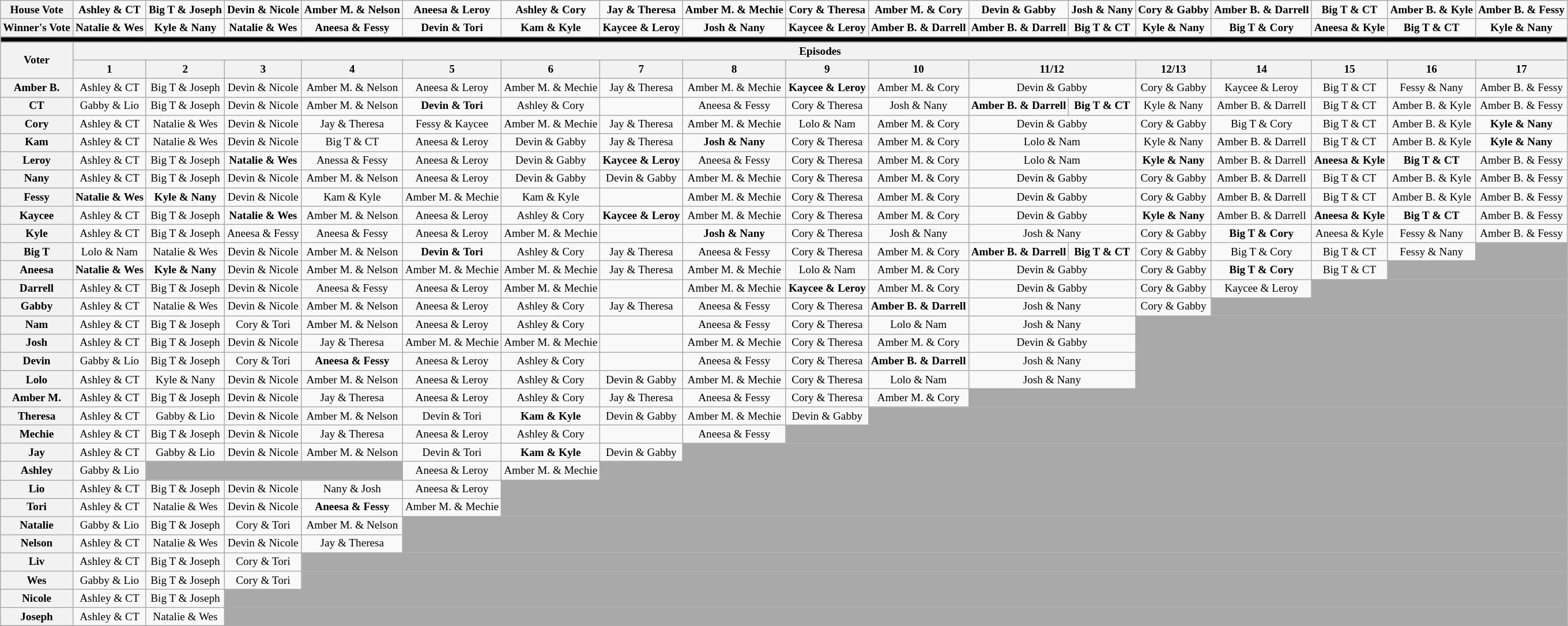<table class="wikitable" style="text-align:center; font-size:80%; white-space:nowrap;">
<tr>
<th>House Vote</th>
<td><strong>Ashley & CT</strong><br></td>
<td><strong>Big T & Joseph</strong><br></td>
<td><strong>Devin & Nicole</strong><br></td>
<td><strong>Amber M. & Nelson</strong> <br></td>
<td><strong>Aneesa & Leroy</strong> <br></td>
<td><strong>Ashley & Cory</strong> <br></td>
<td><strong>Jay & Theresa</strong> <br></td>
<td><strong>Amber M. & Mechie</strong><br></td>
<td><strong>Cory & Theresa</strong><br></td>
<td><strong>Amber M. & Cory</strong><br></td>
<td><strong>Devin & Gabby</strong><br></td>
<td><strong>Josh & Nany</strong><br></td>
<td><strong>Cory & Gabby</strong><br></td>
<td><strong>Amber B. & Darrell</strong><br></td>
<td><strong>Big T & CT</strong><br></td>
<td><strong>Amber B. & Kyle</strong><br></td>
<td><strong>Amber B. & Fessy</strong><br></td>
</tr>
<tr>
<th>Winner's Vote</th>
<td><strong>Natalie & Wes</strong><br></td>
<td><strong>Kyle & Nany</strong><br></td>
<td><strong>Natalie & Wes</strong><br></td>
<td><strong>Aneesa & Fessy</strong><br></td>
<td><strong>Devin & Tori</strong><br></td>
<td><strong>Kam & Kyle</strong><br></td>
<td><strong>Kaycee & Leroy</strong><br></td>
<td><strong>Josh & Nany</strong><br></td>
<td><strong>Kaycee & Leroy</strong><br></td>
<td><strong>Amber B. & Darrell</strong><br></td>
<td><strong>Amber B. & Darrell</strong><br></td>
<td><strong>Big T & CT</strong><br></td>
<td><strong>Kyle & Nany</strong><br></td>
<td><strong>Big T & Cory</strong><br></td>
<td><strong>Aneesa & Kyle</strong><br></td>
<td><strong>Big T & CT</strong><br></td>
<td><strong>Kyle & Nany</strong><br></td>
</tr>
<tr>
<th colspan="18" style="background:black"></th>
</tr>
<tr>
<th rowspan=2>Voter</th>
<th colspan="17">Episodes</th>
</tr>
<tr>
<th>1</th>
<th>2</th>
<th>3</th>
<th>4</th>
<th>5</th>
<th>6</th>
<th>7</th>
<th>8</th>
<th>9</th>
<th>10</th>
<th colspan=2>11/12</th>
<th>12/13</th>
<th>14</th>
<th>15</th>
<th>16</th>
<th>17</th>
</tr>
<tr>
<th>Amber B.</th>
<td>Ashley & CT</td>
<td>Big T & Joseph</td>
<td>Devin & Nicole</td>
<td>Amber M. & Nelson</td>
<td>Aneesa & Leroy</td>
<td>Amber M. & Mechie</td>
<td>Jay & Theresa</td>
<td>Amber M. & Mechie</td>
<td><strong>Kaycee & Leroy</strong></td>
<td>Amber M. & Cory</td>
<td colspan=2>Devin & Gabby</td>
<td>Cory & Gabby</td>
<td>Kaycee & Leroy</td>
<td>Big T & CT</td>
<td>Fessy & Nany</td>
<td>Amber B. & Fessy</td>
</tr>
<tr>
<th>CT</th>
<td>Gabby & Lio</td>
<td>Big T & Joseph</td>
<td>Devin & Nicole</td>
<td>Amber M. & Nelson</td>
<td><strong>Devin & Tori</strong></td>
<td>Ashley & Cory</td>
<td></td>
<td>Aneesa & Fessy</td>
<td>Cory & Theresa</td>
<td>Josh & Nany</td>
<td><strong>Amber B. & Darrell</strong></td>
<td><strong>Big T & CT</strong></td>
<td>Kyle & Nany</td>
<td>Amber B. & Darrell</td>
<td>Big T & CT</td>
<td>Amber B. & Kyle</td>
<td>Amber B. & Fessy</td>
</tr>
<tr>
<th>Cory</th>
<td>Ashley & CT</td>
<td>Natalie & Wes</td>
<td>Devin & Nicole</td>
<td>Jay & Theresa</td>
<td>Fessy & Kaycee</td>
<td>Amber M. & Mechie</td>
<td>Jay & Theresa</td>
<td>Amber M. & Mechie</td>
<td>Lolo & Nam</td>
<td>Amber M. & Cory</td>
<td colspan=2>Devin & Gabby</td>
<td>Cory & Gabby</td>
<td>Big T & Cory</td>
<td>Big T & CT</td>
<td>Amber B. & Kyle</td>
<td><strong>Kyle & Nany</strong></td>
</tr>
<tr>
<th>Kam</th>
<td>Ashley & CT</td>
<td>Natalie & Wes</td>
<td>Devin & Nicole</td>
<td>Big T & CT</td>
<td>Aneesa & Leroy</td>
<td>Devin & Gabby</td>
<td>Jay & Theresa</td>
<td><strong>Josh & Nany</strong></td>
<td>Cory & Theresa</td>
<td>Amber M. & Cory</td>
<td colspan="2">Lolo & Nam</td>
<td>Kyle & Nany</td>
<td>Amber B. & Darrell</td>
<td>Big T & CT</td>
<td>Amber B. & Kyle</td>
<td><strong>Kyle & Nany</strong></td>
</tr>
<tr>
<th>Leroy</th>
<td>Ashley & CT</td>
<td>Big T & Joseph</td>
<td><strong>Natalie & Wes</strong></td>
<td>Anessa & Fessy</td>
<td>Aneesa & Leroy</td>
<td>Devin & Gabby</td>
<td><strong>Kaycee & Leroy</strong></td>
<td>Aneesa & Fessy</td>
<td>Cory & Theresa</td>
<td>Amber M. & Cory</td>
<td colspan="2">Lolo & Nam</td>
<td><strong>Kyle & Nany</strong></td>
<td>Amber B. & Darrell</td>
<td><strong>Aneesa & Kyle</strong></td>
<td><strong>Big T & CT</strong></td>
<td>Amber B. & Fessy</td>
</tr>
<tr>
<th>Nany</th>
<td>Ashley & CT</td>
<td>Big T & Joseph</td>
<td>Devin & Nicole</td>
<td>Amber M. & Nelson</td>
<td>Aneesa & Leroy</td>
<td>Devin & Gabby</td>
<td>Devin & Gabby</td>
<td>Amber M. & Mechie</td>
<td>Cory & Theresa</td>
<td>Amber M. & Cory</td>
<td colspan="2">Devin & Gabby</td>
<td>Cory & Gabby</td>
<td>Amber B. & Darrell</td>
<td>Big T & CT</td>
<td>Amber B. & Kyle</td>
<td>Amber B. & Fessy</td>
</tr>
<tr>
<th>Fessy</th>
<td><strong>Natalie & Wes</strong></td>
<td><strong>Kyle & Nany</strong></td>
<td>Devin & Nicole</td>
<td>Kam & Kyle</td>
<td>Amber M. & Mechie</td>
<td>Kam & Kyle</td>
<td></td>
<td>Amber M. & Mechie</td>
<td>Cory & Theresa</td>
<td>Amber M. & Cory</td>
<td colspan=2>Devin & Gabby</td>
<td>Cory & Gabby</td>
<td>Amber B. & Darrell</td>
<td>Big T & CT</td>
<td>Amber B. & Kyle</td>
<td>Amber B. & Fessy</td>
</tr>
<tr>
<th>Kaycee</th>
<td>Ashley & CT</td>
<td>Big T & Joseph</td>
<td><strong>Natalie & Wes</strong></td>
<td>Amber M. & Nelson</td>
<td>Aneesa & Leroy</td>
<td>Ashley & Cory</td>
<td><strong>Kaycee & Leroy</strong></td>
<td>Amber M. & Mechie</td>
<td>Cory & Theresa</td>
<td>Amber M. & Cory</td>
<td colspan="2">Devin & Gabby</td>
<td><strong>Kyle & Nany</strong></td>
<td>Amber B. & Darrell</td>
<td><strong>Aneesa & Kyle</strong></td>
<td><strong>Big T & CT</strong></td>
<td>Amber B. & Fessy</td>
</tr>
<tr>
<th>Kyle</th>
<td>Ashley & CT</td>
<td>Big T & Joseph</td>
<td>Aneesa & Fessy</td>
<td>Aneesa & Fessy</td>
<td>Aneesa & Leroy</td>
<td>Amber M. & Mechie</td>
<td></td>
<td><strong>Josh & Nany</strong></td>
<td>Cory & Theresa</td>
<td>Josh & Nany</td>
<td colspan=2>Josh & Nany</td>
<td>Cory & Gabby</td>
<td><strong>Big T & Cory</strong></td>
<td>Aneesa & Kyle</td>
<td>Fessy & Nany</td>
<td>Amber B. & Fessy</td>
</tr>
<tr>
<th>Big T</th>
<td>Lolo & Nam</td>
<td>Natalie & Wes</td>
<td>Devin & Nicole</td>
<td>Amber M. & Nelson</td>
<td><strong>Devin & Tori</strong></td>
<td>Ashley & Cory</td>
<td>Jay & Theresa</td>
<td>Aneesa & Fessy</td>
<td>Cory & Theresa</td>
<td>Amber M. & Cory</td>
<td><strong>Amber B. & Darrell</strong></td>
<td><strong>Big T & CT</strong></td>
<td>Cory & Gabby</td>
<td>Big T & Cory</td>
<td>Big T & CT</td>
<td>Fessy & Nany</td>
<td style="background:darkgrey;" colspan="1"></td>
</tr>
<tr>
<th>Aneesa</th>
<td><strong>Natalie & Wes</strong></td>
<td><strong>Kyle & Nany</strong></td>
<td>Devin & Nicole</td>
<td>Amber M. & Nelson</td>
<td>Amber M. & Mechie</td>
<td>Amber M. & Mechie</td>
<td>Jay & Theresa</td>
<td>Amber M. & Mechie</td>
<td>Lolo & Nam</td>
<td>Amber M. & Cory</td>
<td colspan=2>Devin & Gabby</td>
<td>Cory & Gabby</td>
<td><strong>Big T & Cory</strong></td>
<td>Big T & CT</td>
<td style="background:darkgrey;" colspan="2"></td>
</tr>
<tr>
<th>Darrell</th>
<td>Ashley & CT</td>
<td>Big T & Joseph</td>
<td>Devin & Nicole</td>
<td>Aneesa & Fessy</td>
<td>Aneesa & Leroy</td>
<td>Amber M. & Mechie</td>
<td></td>
<td>Amber M. & Mechie</td>
<td><strong>Kaycee & Leroy</strong></td>
<td>Amber M. & Cory</td>
<td colspan=2>Devin & Gabby</td>
<td>Cory & Gabby</td>
<td>Kaycee & Leroy</td>
<td style="background:darkgrey;" colspan="3"></td>
</tr>
<tr>
<th>Gabby</th>
<td>Ashley & CT</td>
<td>Natalie & Wes</td>
<td>Devin & Nicole</td>
<td>Amber M. & Nelson</td>
<td>Aneesa & Leroy</td>
<td>Ashley & Cory</td>
<td>Jay & Theresa</td>
<td>Aneesa & Fessy</td>
<td>Cory & Theresa</td>
<td><strong>Amber B. & Darrell</strong></td>
<td colspan=2>Josh & Nany</td>
<td>Cory & Gabby</td>
<td style="background:darkgrey;" colspan="4"></td>
</tr>
<tr>
<th>Nam</th>
<td>Ashley & CT</td>
<td>Big T & Joseph</td>
<td>Cory & Tori</td>
<td>Amber M. & Nelson</td>
<td>Aneesa & Leroy</td>
<td>Ashley & Cory</td>
<td></td>
<td>Aneesa & Fessy</td>
<td>Cory & Theresa</td>
<td>Lolo & Nam</td>
<td colspan=2>Josh & Nany</td>
<td style="background:darkgrey;" colspan="5"></td>
</tr>
<tr>
<th>Josh</th>
<td>Ashley & CT</td>
<td>Big T & Joseph</td>
<td>Devin & Nicole</td>
<td>Jay & Theresa</td>
<td>Amber M. & Mechie</td>
<td>Amber M. & Mechie</td>
<td></td>
<td>Amber M. & Mechie</td>
<td>Cory & Theresa</td>
<td>Amber M. & Cory</td>
<td colspan=2>Devin & Gabby</td>
<td style="background:darkgrey;" colspan="5"></td>
</tr>
<tr>
<th>Devin</th>
<td>Gabby & Lio</td>
<td>Big T & Joseph</td>
<td>Cory & Tori</td>
<td><strong>Aneesa & Fessy</strong></td>
<td>Aneesa & Leroy</td>
<td>Ashley & Cory</td>
<td></td>
<td>Aneesa & Fessy</td>
<td>Cory & Theresa</td>
<td><strong>Amber B. & Darrell</strong></td>
<td colspan=2>Josh & Nany</td>
<td style="background:darkgrey;" colspan="5"></td>
</tr>
<tr>
<th>Lolo</th>
<td>Ashley & CT</td>
<td>Kyle & Nany</td>
<td>Devin & Nicole</td>
<td>Amber M. & Nelson</td>
<td>Aneesa & Leroy</td>
<td>Ashley & Cory</td>
<td>Devin & Gabby</td>
<td>Amber M. & Mechie</td>
<td>Cory & Theresa</td>
<td>Lolo & Nam</td>
<td colspan=2>Josh & Nany</td>
<td colspan="5" style="background:darkgrey;"></td>
</tr>
<tr>
<th>Amber M.</th>
<td>Ashley & CT</td>
<td>Big T & Joseph</td>
<td>Devin & Nicole</td>
<td>Jay & Theresa</td>
<td>Aneesa & Leroy</td>
<td>Ashley & Cory</td>
<td>Jay & Theresa</td>
<td>Aneesa & Fessy</td>
<td>Cory & Theresa</td>
<td>Amber M. & Cory</td>
<td style="background:darkgrey;" colspan="7"></td>
</tr>
<tr>
<th>Theresa</th>
<td>Ashley & CT</td>
<td>Gabby & Lio</td>
<td>Devin & Nicole</td>
<td>Amber M. & Nelson</td>
<td>Devin & Tori</td>
<td><strong>Kam & Kyle</strong></td>
<td>Devin & Gabby</td>
<td>Amber M. & Mechie</td>
<td>Devin & Gabby</td>
<td style="background:darkgrey;" colspan="8"></td>
</tr>
<tr>
<th>Mechie</th>
<td>Ashley & CT</td>
<td>Big T & Joseph</td>
<td>Devin & Nicole</td>
<td>Jay & Theresa</td>
<td>Aneesa & Leroy</td>
<td>Ashley & Cory</td>
<td></td>
<td>Aneesa & Fessy</td>
<td style="background:darkgrey;" colspan="9"></td>
</tr>
<tr>
<th>Jay</th>
<td>Ashley & CT</td>
<td>Gabby & Lio</td>
<td>Devin & Nicole</td>
<td>Amber M. & Nelson</td>
<td>Devin & Tori</td>
<td><strong>Kam & Kyle</strong></td>
<td>Devin & Gabby</td>
<td style="background:darkgrey;" colspan="10"></td>
</tr>
<tr>
<th>Ashley</th>
<td>Gabby & Lio</td>
<td style="background:darkgrey;" colspan="3"></td>
<td>Aneesa & Leroy</td>
<td>Amber M. & Mechie</td>
<td style="background:darkgrey;" colspan="11"></td>
</tr>
<tr>
<th>Lio</th>
<td>Ashley & CT</td>
<td>Big T & Joseph</td>
<td>Devin & Nicole</td>
<td>Nany & Josh</td>
<td>Aneesa & Leroy</td>
<td style="background:darkgrey;" colspan="12"></td>
</tr>
<tr>
<th>Tori</th>
<td>Ashley & CT</td>
<td>Natalie & Wes</td>
<td>Devin & Nicole</td>
<td><strong>Aneesa & Fessy</strong></td>
<td>Amber M. & Mechie</td>
<td style="background:darkgrey;" colspan="12"></td>
</tr>
<tr>
<th>Natalie</th>
<td>Gabby & Lio</td>
<td>Big T & Joseph</td>
<td>Cory & Tori</td>
<td>Amber M. & Nelson</td>
<td colspan="13" style="background:darkgrey;"></td>
</tr>
<tr>
<th>Nelson</th>
<td>Ashley & CT</td>
<td>Natalie & Wes</td>
<td>Devin & Nicole</td>
<td>Jay & Theresa</td>
<td colspan="13" style="background:darkgrey;"></td>
</tr>
<tr>
<th>Liv</th>
<td>Ashley & CT</td>
<td>Big T & Joseph</td>
<td>Cory & Tori</td>
<td style="background:darkgrey;" colspan="14"></td>
</tr>
<tr>
<th>Wes</th>
<td>Gabby & Lio</td>
<td>Big T & Joseph</td>
<td>Cory & Tori</td>
<td style="background:darkgrey;" colspan="14"></td>
</tr>
<tr>
<th>Nicole</th>
<td>Ashley & CT</td>
<td>Big T & Joseph</td>
<td style="background:darkgrey;" colspan="15"></td>
</tr>
<tr>
<th>Joseph</th>
<td>Ashley & CT</td>
<td>Natalie & Wes</td>
<td style="background:darkgrey;" colspan="15"></td>
</tr>
</table>
